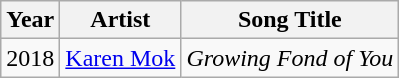<table class="wikitable">
<tr>
<th>Year</th>
<th>Artist</th>
<th>Song Title</th>
</tr>
<tr>
<td>2018</td>
<td><a href='#'>Karen Mok</a></td>
<td><em>Growing Fond of You</em></td>
</tr>
</table>
